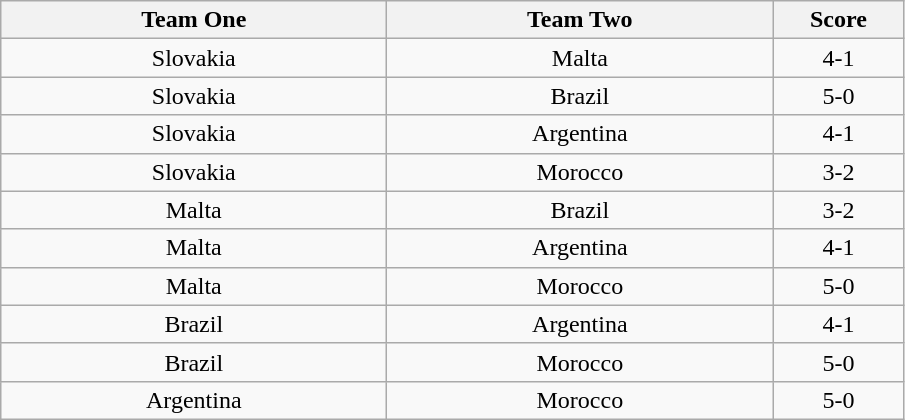<table class="wikitable" style="text-align: center">
<tr>
<th width=250>Team One</th>
<th width=250>Team Two</th>
<th width=80>Score</th>
</tr>
<tr>
<td> Slovakia</td>
<td> Malta</td>
<td>4-1</td>
</tr>
<tr>
<td> Slovakia</td>
<td> Brazil</td>
<td>5-0</td>
</tr>
<tr>
<td> Slovakia</td>
<td> Argentina</td>
<td>4-1</td>
</tr>
<tr>
<td> Slovakia</td>
<td> Morocco</td>
<td>3-2</td>
</tr>
<tr>
<td> Malta</td>
<td> Brazil</td>
<td>3-2</td>
</tr>
<tr>
<td> Malta</td>
<td> Argentina</td>
<td>4-1</td>
</tr>
<tr>
<td> Malta</td>
<td> Morocco</td>
<td>5-0</td>
</tr>
<tr>
<td> Brazil</td>
<td> Argentina</td>
<td>4-1</td>
</tr>
<tr>
<td> Brazil</td>
<td> Morocco</td>
<td>5-0</td>
</tr>
<tr>
<td> Argentina</td>
<td> Morocco</td>
<td>5-0</td>
</tr>
</table>
